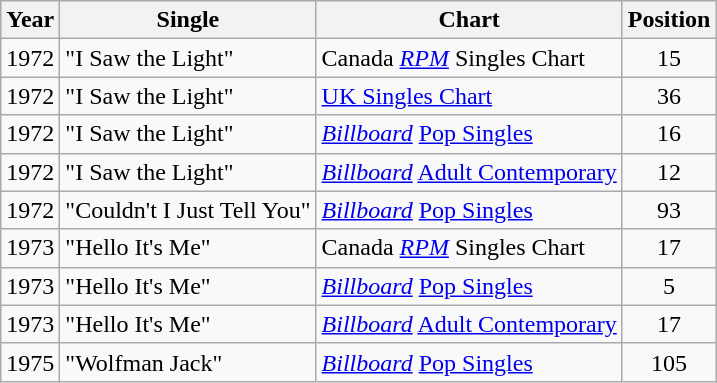<table class="wikitable">
<tr>
<th align="left">Year</th>
<th align="left">Single</th>
<th align="left">Chart</th>
<th align="left">Position</th>
</tr>
<tr>
<td>1972</td>
<td>"I Saw the Light"</td>
<td>Canada <em><a href='#'>RPM</a></em> Singles Chart</td>
<td align="center">15</td>
</tr>
<tr>
<td>1972</td>
<td>"I Saw the Light"</td>
<td><a href='#'>UK Singles Chart</a></td>
<td align="center">36</td>
</tr>
<tr>
<td>1972</td>
<td>"I Saw the Light"</td>
<td><em><a href='#'>Billboard</a></em> <a href='#'>Pop Singles</a></td>
<td align="center">16</td>
</tr>
<tr>
<td>1972</td>
<td>"I Saw the Light"</td>
<td><em><a href='#'>Billboard</a></em> <a href='#'>Adult Contemporary</a></td>
<td align="center">12</td>
</tr>
<tr>
<td>1972</td>
<td>"Couldn't I Just Tell You"</td>
<td><em><a href='#'>Billboard</a></em> <a href='#'>Pop Singles</a></td>
<td align="center">93</td>
</tr>
<tr>
<td>1973</td>
<td>"Hello It's Me"</td>
<td>Canada <em><a href='#'>RPM</a></em> Singles Chart</td>
<td align="center">17</td>
</tr>
<tr>
<td>1973</td>
<td>"Hello It's Me"</td>
<td><em><a href='#'>Billboard</a></em> <a href='#'>Pop Singles</a></td>
<td align="center">5</td>
</tr>
<tr>
<td>1973</td>
<td>"Hello It's Me"</td>
<td><em><a href='#'>Billboard</a></em> <a href='#'>Adult Contemporary</a></td>
<td align="center">17</td>
</tr>
<tr>
<td>1975</td>
<td>"Wolfman Jack"</td>
<td><em><a href='#'>Billboard</a></em> <a href='#'>Pop Singles</a></td>
<td align="center">105</td>
</tr>
</table>
